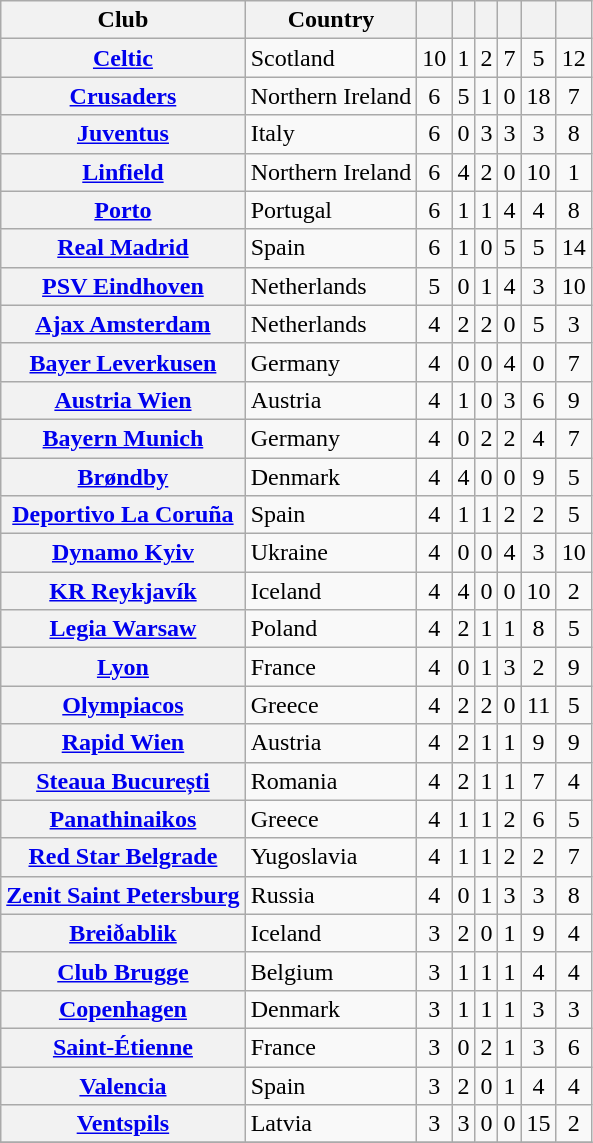<table class="wikitable plainrowheaders sortable">
<tr>
<th>Club</th>
<th>Country</th>
<th></th>
<th></th>
<th></th>
<th></th>
<th></th>
<th></th>
</tr>
<tr>
<th scope=row><a href='#'>Celtic</a></th>
<td> Scotland</td>
<td align=center>10</td>
<td align=center>1</td>
<td align=center>2</td>
<td align=center>7</td>
<td align=center>5</td>
<td align=center>12</td>
</tr>
<tr>
<th scope="row"><a href='#'>Crusaders</a></th>
<td> Northern Ireland</td>
<td align="center">6</td>
<td align="center">5</td>
<td align="center">1</td>
<td align="center">0</td>
<td align="center">18</td>
<td align="center">7</td>
</tr>
<tr>
<th scope=row><a href='#'>Juventus</a></th>
<td> Italy</td>
<td align=center>6</td>
<td align=center>0</td>
<td align=center>3</td>
<td align=center>3</td>
<td align=center>3</td>
<td align=center>8</td>
</tr>
<tr>
<th scope=row><a href='#'>Linfield</a></th>
<td> Northern Ireland</td>
<td align=center>6</td>
<td align=center>4</td>
<td align=center>2</td>
<td align=center>0</td>
<td align=center>10</td>
<td align=center>1</td>
</tr>
<tr>
<th scope=row><a href='#'>Porto</a></th>
<td> Portugal</td>
<td align=center>6</td>
<td align=center>1</td>
<td align=center>1</td>
<td align=center>4</td>
<td align=center>4</td>
<td align=center>8</td>
</tr>
<tr>
<th scope=row><a href='#'>Real Madrid</a></th>
<td> Spain</td>
<td align=center>6</td>
<td align=center>1</td>
<td align=center>0</td>
<td align=center>5</td>
<td align=center>5</td>
<td align=center>14</td>
</tr>
<tr>
<th scope="row"><a href='#'>PSV Eindhoven</a></th>
<td> Netherlands</td>
<td align="center">5</td>
<td align="center">0</td>
<td align="center">1</td>
<td align="center">4</td>
<td align="center">3</td>
<td align="center">10</td>
</tr>
<tr>
<th scope=row><a href='#'>Ajax Amsterdam</a></th>
<td> Netherlands</td>
<td align=center>4</td>
<td align=center>2</td>
<td align=center>2</td>
<td align=center>0</td>
<td align=center>5</td>
<td align=center>3</td>
</tr>
<tr>
<th scope=row><a href='#'>Bayer Leverkusen</a></th>
<td> Germany</td>
<td align=center>4</td>
<td align=center>0</td>
<td align=center>0</td>
<td align=center>4</td>
<td align=center>0</td>
<td align=center>7</td>
</tr>
<tr>
<th scope=row><a href='#'>Austria Wien</a></th>
<td> Austria</td>
<td align=center>4</td>
<td align=center>1</td>
<td align=center>0</td>
<td align=center>3</td>
<td align=center>6</td>
<td align=center>9</td>
</tr>
<tr>
<th scope=row><a href='#'>Bayern Munich</a></th>
<td> Germany</td>
<td align=center>4</td>
<td align=center>0</td>
<td align=center>2</td>
<td align="center">2</td>
<td align="center">4</td>
<td align=center>7</td>
</tr>
<tr>
<th scope=row><a href='#'>Brøndby</a></th>
<td> Denmark</td>
<td align=center>4</td>
<td align=center>4</td>
<td align=center>0</td>
<td align=center>0</td>
<td align=center>9</td>
<td align=center>5</td>
</tr>
<tr>
<th scope=row><a href='#'>Deportivo La Coruña</a></th>
<td> Spain</td>
<td align=center>4</td>
<td align=center>1</td>
<td align=center>1</td>
<td align=center>2</td>
<td align=center>2</td>
<td align="center">5</td>
</tr>
<tr>
<th scope=row><a href='#'>Dynamo Kyiv</a></th>
<td> Ukraine</td>
<td align=center>4</td>
<td align=center>0</td>
<td align=center>0</td>
<td align=center>4</td>
<td align=center>3</td>
<td align="center">10</td>
</tr>
<tr>
<th scope=row><a href='#'>KR Reykjavík</a></th>
<td> Iceland</td>
<td align=center>4</td>
<td align=center>4</td>
<td align=center>0</td>
<td align=center>0</td>
<td align=center>10</td>
<td align=center>2</td>
</tr>
<tr>
<th scope=row><a href='#'>Legia Warsaw</a></th>
<td> Poland</td>
<td align=center>4</td>
<td align=center>2</td>
<td align=center>1</td>
<td align=center>1</td>
<td align=center>8</td>
<td align=center>5</td>
</tr>
<tr>
<th scope=row><a href='#'>Lyon</a></th>
<td> France</td>
<td align=center>4</td>
<td align=center>0</td>
<td align=center>1</td>
<td align=center>3</td>
<td align=center>2</td>
<td align=center>9</td>
</tr>
<tr>
<th scope=row><a href='#'>Olympiacos</a></th>
<td> Greece</td>
<td align=center>4</td>
<td align=center>2</td>
<td align=center>2</td>
<td align=center>0</td>
<td align=center>11</td>
<td align=center>5</td>
</tr>
<tr>
<th scope=row><a href='#'>Rapid Wien</a></th>
<td> Austria</td>
<td align=center>4</td>
<td align=center>2</td>
<td align=center>1</td>
<td align=center>1</td>
<td align=center>9</td>
<td align=center>9</td>
</tr>
<tr>
<th scope=row><a href='#'>Steaua București</a></th>
<td> Romania</td>
<td align=center>4</td>
<td align=center>2</td>
<td align=center>1</td>
<td align=center>1</td>
<td align=center>7</td>
<td align=center>4</td>
</tr>
<tr>
<th scope=row><a href='#'>Panathinaikos</a></th>
<td> Greece</td>
<td align=center>4</td>
<td align=center>1</td>
<td align=center>1</td>
<td align="center">2</td>
<td align="center">6</td>
<td align=center>5</td>
</tr>
<tr>
<th scope=row><a href='#'>Red Star Belgrade</a></th>
<td> Yugoslavia</td>
<td align=center>4</td>
<td align=center>1</td>
<td align=center>1</td>
<td align=center>2</td>
<td align=center>2</td>
<td align=center>7</td>
</tr>
<tr>
<th scope=row><a href='#'>Zenit Saint Petersburg</a></th>
<td> Russia</td>
<td align=center>4</td>
<td align=center>0</td>
<td align=center>1</td>
<td align=center>3</td>
<td align=center>3</td>
<td align=center>8</td>
</tr>
<tr>
<th scope=row><a href='#'>Breiðablik</a></th>
<td> Iceland</td>
<td align=center>3</td>
<td align=center>2</td>
<td align="center">0</td>
<td align=center>1</td>
<td align="center">9</td>
<td align=center>4</td>
</tr>
<tr>
<th scope=row><a href='#'>Club Brugge</a></th>
<td> Belgium</td>
<td align=center>3</td>
<td align=center>1</td>
<td align=center>1</td>
<td align=center>1</td>
<td align=center>4</td>
<td align=center>4</td>
</tr>
<tr>
<th scope=row><a href='#'>Copenhagen</a></th>
<td> Denmark</td>
<td align=center>3</td>
<td align=center>1</td>
<td align=center>1</td>
<td align=center>1</td>
<td align=center>3</td>
<td align=center>3</td>
</tr>
<tr>
<th scope=row><a href='#'>Saint-Étienne</a></th>
<td> France</td>
<td align=center>3</td>
<td align=center>0</td>
<td align=center>2</td>
<td align=center>1</td>
<td align=center>3</td>
<td align=center>6</td>
</tr>
<tr>
<th scope=row><a href='#'>Valencia</a></th>
<td> Spain</td>
<td align=center>3</td>
<td align=center>2</td>
<td align=center>0</td>
<td align=center>1</td>
<td align=center>4</td>
<td align=center>4</td>
</tr>
<tr>
<th scope=row><a href='#'>Ventspils</a></th>
<td> Latvia</td>
<td align=center>3</td>
<td align=center>3</td>
<td align=center>0</td>
<td align=center>0</td>
<td align=center>15</td>
<td align=center>2</td>
</tr>
<tr>
</tr>
</table>
